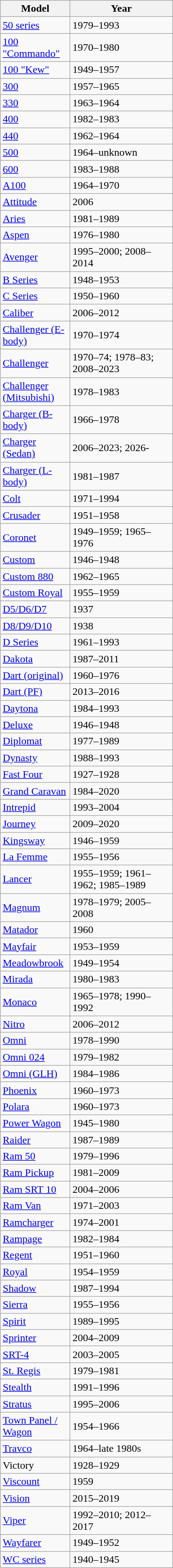<table class="wikitable sortable">
<tr>
<th style="width:100px;">Model</th>
<th style="width:150px;">Year</th>
</tr>
<tr>
<td><a href='#'>50 series</a></td>
<td>1979–1993</td>
</tr>
<tr>
<td><a href='#'>100 "Commando"</a></td>
<td>1970–1980</td>
</tr>
<tr>
<td><a href='#'>100 "Kew"</a></td>
<td>1949–1957</td>
</tr>
<tr>
<td><a href='#'>300</a></td>
<td>1957–1965</td>
</tr>
<tr>
<td><a href='#'>330</a></td>
<td>1963–1964</td>
</tr>
<tr>
<td><a href='#'>400</a></td>
<td>1982–1983</td>
</tr>
<tr>
<td><a href='#'>440</a></td>
<td>1962–1964</td>
</tr>
<tr>
<td><a href='#'>500</a></td>
<td>1964–unknown</td>
</tr>
<tr>
<td><a href='#'>600</a></td>
<td>1983–1988</td>
</tr>
<tr>
<td><a href='#'>A100</a></td>
<td>1964–1970</td>
</tr>
<tr>
<td><a href='#'>Attitude</a></td>
<td>2006</td>
</tr>
<tr>
<td><a href='#'>Aries</a></td>
<td>1981–1989</td>
</tr>
<tr>
<td><a href='#'>Aspen</a></td>
<td>1976–1980</td>
</tr>
<tr>
<td><a href='#'>Avenger</a></td>
<td>1995–2000; 2008–2014</td>
</tr>
<tr>
<td><a href='#'>B Series</a></td>
<td>1948–1953</td>
</tr>
<tr>
<td><a href='#'>C Series</a></td>
<td>1950–1960</td>
</tr>
<tr>
<td><a href='#'>Caliber</a></td>
<td>2006–2012</td>
</tr>
<tr>
<td><a href='#'>Challenger (E-body)</a></td>
<td>1970–1974</td>
</tr>
<tr>
<td><a href='#'>Challenger</a></td>
<td>1970–74; 1978–83; 2008–2023</td>
</tr>
<tr>
<td><a href='#'>Challenger (Mitsubishi)</a></td>
<td>1978–1983</td>
</tr>
<tr>
<td><a href='#'>Charger (B-body)</a></td>
<td>1966–1978</td>
</tr>
<tr>
<td><a href='#'>Charger (Sedan)</a></td>
<td>2006–2023; 2026-</td>
</tr>
<tr>
<td><a href='#'>Charger (L-body)</a></td>
<td>1981–1987</td>
</tr>
<tr>
<td><a href='#'>Colt</a></td>
<td>1971–1994</td>
</tr>
<tr>
<td><a href='#'>Crusader</a></td>
<td>1951–1958</td>
</tr>
<tr>
<td><a href='#'>Coronet</a></td>
<td>1949–1959; 1965–1976</td>
</tr>
<tr>
<td><a href='#'>Custom</a></td>
<td>1946–1948</td>
</tr>
<tr>
<td><a href='#'>Custom 880</a></td>
<td>1962–1965</td>
</tr>
<tr>
<td><a href='#'>Custom Royal</a></td>
<td>1955–1959</td>
</tr>
<tr>
<td><a href='#'>D5/D6/D7</a></td>
<td>1937</td>
</tr>
<tr>
<td><a href='#'>D8/D9/D10</a></td>
<td>1938</td>
</tr>
<tr>
<td><a href='#'>D Series</a></td>
<td>1961–1993</td>
</tr>
<tr>
<td><a href='#'>Dakota</a></td>
<td>1987–2011</td>
</tr>
<tr>
<td><a href='#'>Dart (original)</a></td>
<td>1960–1976</td>
</tr>
<tr>
<td><a href='#'>Dart (PF)</a></td>
<td>2013–2016</td>
</tr>
<tr>
<td><a href='#'>Daytona</a></td>
<td>1984–1993</td>
</tr>
<tr>
<td><a href='#'>Deluxe</a></td>
<td>1946–1948</td>
</tr>
<tr>
<td><a href='#'>Diplomat</a></td>
<td>1977–1989</td>
</tr>
<tr>
<td><a href='#'>Dynasty</a></td>
<td>1988–1993</td>
</tr>
<tr>
<td><a href='#'>Fast Four</a></td>
<td>1927–1928</td>
</tr>
<tr>
<td><a href='#'>Grand Caravan</a></td>
<td>1984–2020</td>
</tr>
<tr>
<td><a href='#'>Intrepid</a></td>
<td>1993–2004</td>
</tr>
<tr>
<td><a href='#'>Journey</a></td>
<td>2009–2020</td>
</tr>
<tr>
<td><a href='#'>Kingsway</a></td>
<td>1946–1959</td>
</tr>
<tr>
<td><a href='#'>La Femme</a></td>
<td>1955–1956</td>
</tr>
<tr>
<td><a href='#'>Lancer</a></td>
<td>1955–1959; 1961–1962; 1985–1989</td>
</tr>
<tr>
<td><a href='#'>Magnum</a></td>
<td>1978–1979; 2005–2008</td>
</tr>
<tr>
<td><a href='#'>Matador</a></td>
<td>1960</td>
</tr>
<tr>
<td><a href='#'>Mayfair</a></td>
<td>1953–1959</td>
</tr>
<tr>
<td><a href='#'>Meadowbrook</a></td>
<td>1949–1954</td>
</tr>
<tr>
<td><a href='#'>Mirada</a></td>
<td>1980–1983</td>
</tr>
<tr>
<td><a href='#'>Monaco</a></td>
<td>1965–1978; 1990–1992</td>
</tr>
<tr>
<td><a href='#'>Nitro</a></td>
<td>2006–2012</td>
</tr>
<tr>
<td><a href='#'>Omni</a></td>
<td>1978–1990</td>
</tr>
<tr>
<td><a href='#'>Omni 024</a></td>
<td>1979–1982</td>
</tr>
<tr>
<td><a href='#'>Omni (GLH)</a></td>
<td>1984–1986</td>
</tr>
<tr>
<td><a href='#'>Phoenix</a></td>
<td>1960–1973</td>
</tr>
<tr>
<td><a href='#'>Polara</a></td>
<td>1960–1973</td>
</tr>
<tr>
<td><a href='#'>Power Wagon</a></td>
<td>1945–1980</td>
</tr>
<tr>
<td><a href='#'>Raider</a></td>
<td>1987–1989</td>
</tr>
<tr>
<td><a href='#'>Ram 50</a></td>
<td>1979–1996</td>
</tr>
<tr>
<td><a href='#'>Ram Pickup</a></td>
<td>1981–2009</td>
</tr>
<tr>
<td><a href='#'>Ram SRT 10</a></td>
<td>2004–2006</td>
</tr>
<tr>
<td><a href='#'>Ram Van</a></td>
<td>1971–2003</td>
</tr>
<tr>
<td><a href='#'>Ramcharger</a></td>
<td>1974–2001</td>
</tr>
<tr>
<td><a href='#'>Rampage</a></td>
<td>1982–1984</td>
</tr>
<tr>
<td><a href='#'>Regent</a></td>
<td>1951–1960</td>
</tr>
<tr>
<td><a href='#'>Royal</a></td>
<td>1954–1959</td>
</tr>
<tr>
<td><a href='#'>Shadow</a></td>
<td>1987–1994</td>
</tr>
<tr>
<td><a href='#'>Sierra</a></td>
<td>1955–1956</td>
</tr>
<tr>
<td><a href='#'>Spirit</a></td>
<td>1989–1995</td>
</tr>
<tr>
<td><a href='#'>Sprinter</a></td>
<td>2004–2009</td>
</tr>
<tr>
<td><a href='#'>SRT-4</a></td>
<td>2003–2005</td>
</tr>
<tr>
<td><a href='#'>St. Regis</a></td>
<td>1979–1981</td>
</tr>
<tr>
<td><a href='#'>Stealth</a></td>
<td>1991–1996</td>
</tr>
<tr>
<td><a href='#'>Stratus</a></td>
<td>1995–2006</td>
</tr>
<tr>
<td><a href='#'>Town Panel / Wagon</a></td>
<td>1954–1966</td>
</tr>
<tr>
<td><a href='#'>Travco</a></td>
<td>1964–late 1980s</td>
</tr>
<tr>
<td>Victory</td>
<td>1928–1929</td>
</tr>
<tr>
<td><a href='#'>Viscount</a></td>
<td>1959</td>
</tr>
<tr>
<td><a href='#'>Vision</a></td>
<td>2015–2019</td>
</tr>
<tr>
<td><a href='#'>Viper</a></td>
<td>1992–2010; 2012–2017</td>
</tr>
<tr>
<td><a href='#'>Wayfarer</a></td>
<td>1949–1952</td>
</tr>
<tr>
<td><a href='#'>WC series</a></td>
<td>1940–1945</td>
</tr>
</table>
